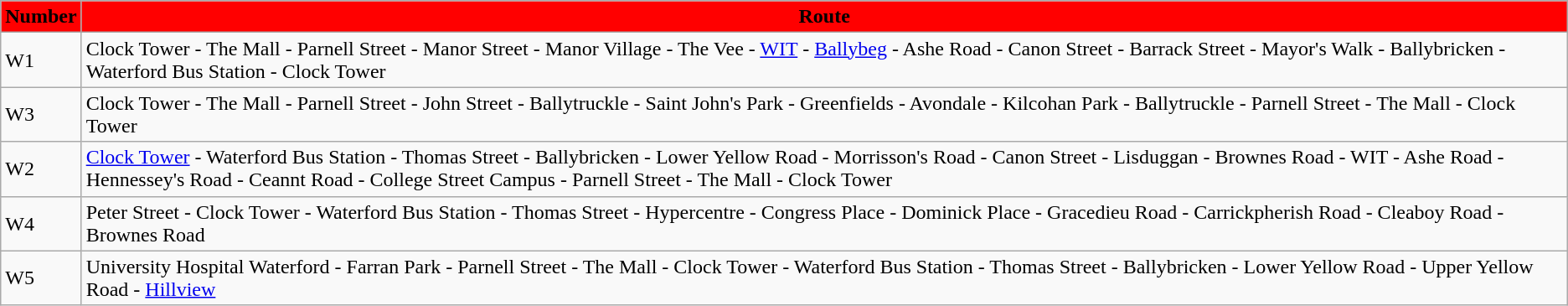<table class="wikitable">
<tr>
<th style="background:red;"><span> Number</span></th>
<th style="background:red;"><span> Route</span></th>
</tr>
<tr>
<td>W1</td>
<td>Clock Tower - The Mall - Parnell Street - Manor Street - Manor Village - The Vee - <a href='#'>WIT</a> - <a href='#'>Ballybeg</a> - Ashe Road - Canon Street - Barrack Street - Mayor's Walk - Ballybricken - Waterford Bus Station - Clock Tower</td>
</tr>
<tr>
<td>W3</td>
<td>Clock Tower - The Mall - Parnell Street - John Street - Ballytruckle - Saint John's Park - Greenfields - Avondale - Kilcohan Park - Ballytruckle - Parnell Street - The Mall - Clock Tower</td>
</tr>
<tr>
<td>W2</td>
<td><a href='#'>Clock Tower</a> - Waterford Bus Station - Thomas Street - Ballybricken - Lower Yellow Road - Morrisson's Road - Canon Street - Lisduggan -  Brownes Road - WIT - Ashe Road - Hennessey's Road - Ceannt Road - College Street Campus - Parnell Street - The Mall - Clock Tower</td>
</tr>
<tr>
<td>W4</td>
<td>Peter Street - Clock Tower - Waterford Bus Station - Thomas Street - Hypercentre - Congress Place - Dominick Place - Gracedieu Road - Carrickpherish Road - Cleaboy Road - Brownes Road</td>
</tr>
<tr>
<td>W5</td>
<td>University Hospital Waterford - Farran Park - Parnell Street - The Mall - Clock Tower - Waterford Bus Station - Thomas Street - Ballybricken - Lower Yellow Road - Upper Yellow Road - <a href='#'>Hillview</a></td>
</tr>
</table>
